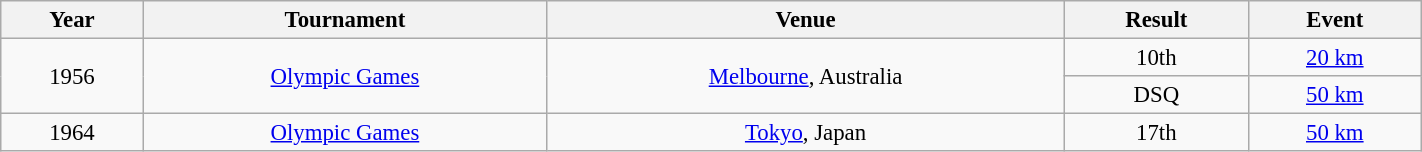<table class="wikitable" style=" text-align:center; font-size:95%;" width="75%">
<tr>
<th>Year</th>
<th>Tournament</th>
<th>Venue</th>
<th>Result</th>
<th>Event</th>
</tr>
<tr>
<td rowspan=2>1956</td>
<td rowspan=2><a href='#'>Olympic Games</a></td>
<td rowspan=2><a href='#'>Melbourne</a>, Australia</td>
<td align="center">10th</td>
<td><a href='#'>20 km</a></td>
</tr>
<tr>
<td align="center">DSQ</td>
<td><a href='#'>50 km</a></td>
</tr>
<tr>
<td>1964</td>
<td><a href='#'>Olympic Games</a></td>
<td><a href='#'>Tokyo</a>, Japan</td>
<td align="center">17th</td>
<td><a href='#'>50 km</a></td>
</tr>
</table>
